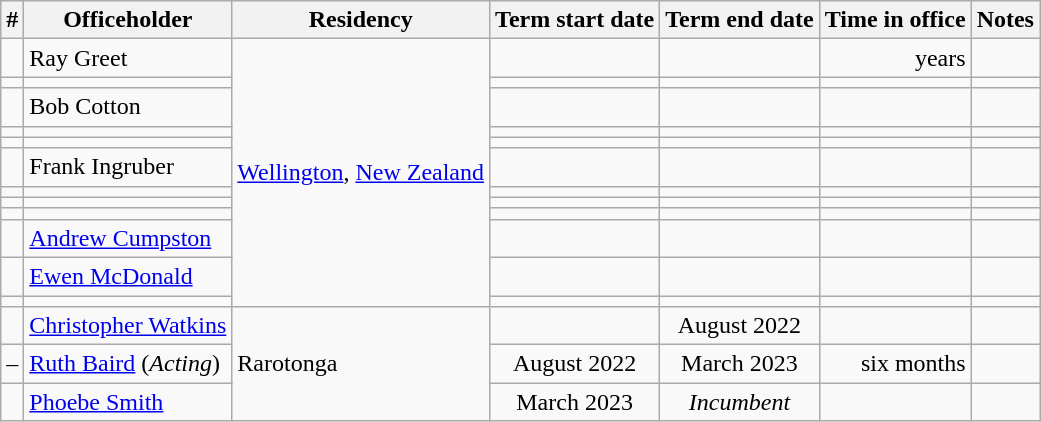<table class='wikitable sortable'>
<tr>
<th>#</th>
<th>Officeholder</th>
<th>Residency</th>
<th>Term start date</th>
<th>Term end date</th>
<th>Time in office</th>
<th>Notes</th>
</tr>
<tr>
<td align=center></td>
<td>Ray Greet</td>
<td rowspan=12><a href='#'>Wellington</a>, <a href='#'>New Zealand</a></td>
<td align=center></td>
<td align=center></td>
<td align=right> years</td>
<td></td>
</tr>
<tr>
<td align=center></td>
<td></td>
<td align=center></td>
<td align=center></td>
<td align=right></td>
<td></td>
</tr>
<tr>
<td align=center></td>
<td>Bob Cotton</td>
<td align=center></td>
<td align=center></td>
<td align=right></td>
<td></td>
</tr>
<tr>
<td align=center></td>
<td></td>
<td align=center></td>
<td align=center></td>
<td align=right></td>
<td></td>
</tr>
<tr>
<td align=center></td>
<td></td>
<td align=center></td>
<td align=center></td>
<td align=right></td>
<td></td>
</tr>
<tr>
<td align=center></td>
<td>Frank Ingruber</td>
<td align=center></td>
<td align=center></td>
<td align=right></td>
<td></td>
</tr>
<tr>
<td align=center></td>
<td></td>
<td align=center></td>
<td align=center></td>
<td align=right></td>
<td></td>
</tr>
<tr>
<td align=center></td>
<td></td>
<td align=center></td>
<td align=center></td>
<td align=right></td>
<td></td>
</tr>
<tr>
<td align=center></td>
<td></td>
<td align=center></td>
<td align=center></td>
<td align=right></td>
<td></td>
</tr>
<tr>
<td align=center></td>
<td><a href='#'>Andrew Cumpston</a></td>
<td align=center></td>
<td align=center></td>
<td align=right></td>
<td></td>
</tr>
<tr>
<td align=center></td>
<td><a href='#'>Ewen McDonald</a></td>
<td align=center></td>
<td align=center></td>
<td align=right></td>
<td></td>
</tr>
<tr>
<td align=center></td>
<td></td>
<td align=center></td>
<td align=center></td>
<td align=right></td>
<td></td>
</tr>
<tr>
<td align=center></td>
<td><a href='#'>Christopher Watkins</a></td>
<td rowspan=3>Rarotonga</td>
<td align=center></td>
<td align=center>August 2022</td>
<td align=right></td>
<td></td>
</tr>
<tr>
<td align=center>–</td>
<td><a href='#'>Ruth Baird</a> (<em>Acting</em>)</td>
<td align=center>August 2022</td>
<td align=center>March 2023</td>
<td align=right>six months</td>
<td></td>
</tr>
<tr>
<td align=center></td>
<td><a href='#'>Phoebe Smith</a></td>
<td align=center>March 2023</td>
<td align=center><em>Incumbent</em></td>
<td align=right></td>
<td></td>
</tr>
</table>
